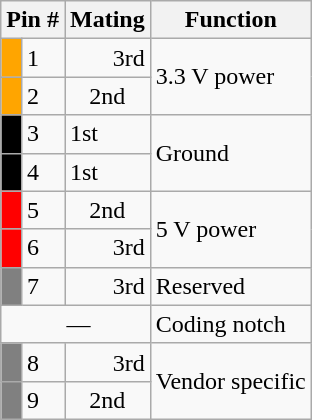<table class="wikitable" style="float:right; margin-left:1em; margin-right:0; margin-top:0;">
<tr>
<th colspan="2">Pin #</th>
<th>Mating</th>
<th>Function<br></th>
</tr>
<tr>
<td style="background:orange;"></td>
<td>1</td>
<td align=right>3rd</td>
<td rowspan=2>3.3 V power</td>
</tr>
<tr>
<td style="background:orange;"></td>
<td>2</td>
<td align=center>2nd</td>
</tr>
<tr>
<td style="background:black;"></td>
<td>3</td>
<td align=left>1st</td>
<td rowspan=2>Ground</td>
</tr>
<tr>
<td style="background:black;"></td>
<td>4</td>
<td align=left>1st</td>
</tr>
<tr>
<td style="background:red;"></td>
<td>5</td>
<td align=center>2nd</td>
<td rowspan=2>5 V power</td>
</tr>
<tr>
<td style="background:red;"></td>
<td>6</td>
<td align=right>3rd</td>
</tr>
<tr>
<td style="background:gray;"></td>
<td>7</td>
<td align=right>3rd</td>
<td>Reserved</td>
</tr>
<tr>
<td colspan="3" style="text-align:center;"> —</td>
<td>Coding notch</td>
</tr>
<tr>
<td style="background:gray;"></td>
<td>8</td>
<td align=right>3rd</td>
<td rowspan=2>Vendor specific</td>
</tr>
<tr>
<td style="background:gray;"></td>
<td>9</td>
<td align=center>2nd</td>
</tr>
</table>
